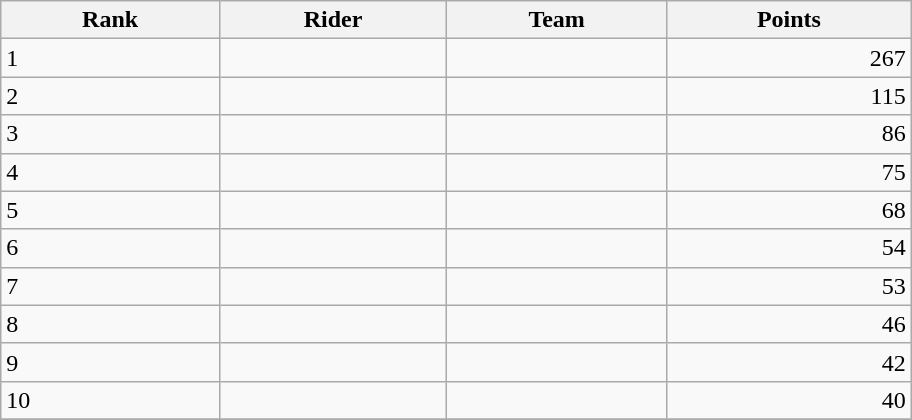<table class="wikitable plainrowheaders" style="width:38em;margin-bottom:0;">
<tr>
<th>Rank</th>
<th>Rider</th>
<th>Team</th>
<th>Points</th>
</tr>
<tr>
<td>1</td>
<td> </td>
<td></td>
<td style="text-align:right;">267</td>
</tr>
<tr>
<td>2</td>
<td></td>
<td></td>
<td style="text-align:right;">115</td>
</tr>
<tr>
<td>3</td>
<td></td>
<td></td>
<td style="text-align:right;">86</td>
</tr>
<tr>
<td>4</td>
<td> </td>
<td></td>
<td style="text-align:right;">75</td>
</tr>
<tr>
<td>5</td>
<td></td>
<td></td>
<td style="text-align:right;">68</td>
</tr>
<tr>
<td>6</td>
<td></td>
<td></td>
<td style="text-align:right;">54</td>
</tr>
<tr>
<td>7</td>
<td></td>
<td></td>
<td style="text-align:right;">53</td>
</tr>
<tr>
<td>8</td>
<td></td>
<td></td>
<td style="text-align:right;">46</td>
</tr>
<tr>
<td>9</td>
<td></td>
<td></td>
<td style="text-align:right;">42</td>
</tr>
<tr>
<td>10</td>
<td></td>
<td></td>
<td style="text-align:right;">40</td>
</tr>
<tr>
</tr>
</table>
